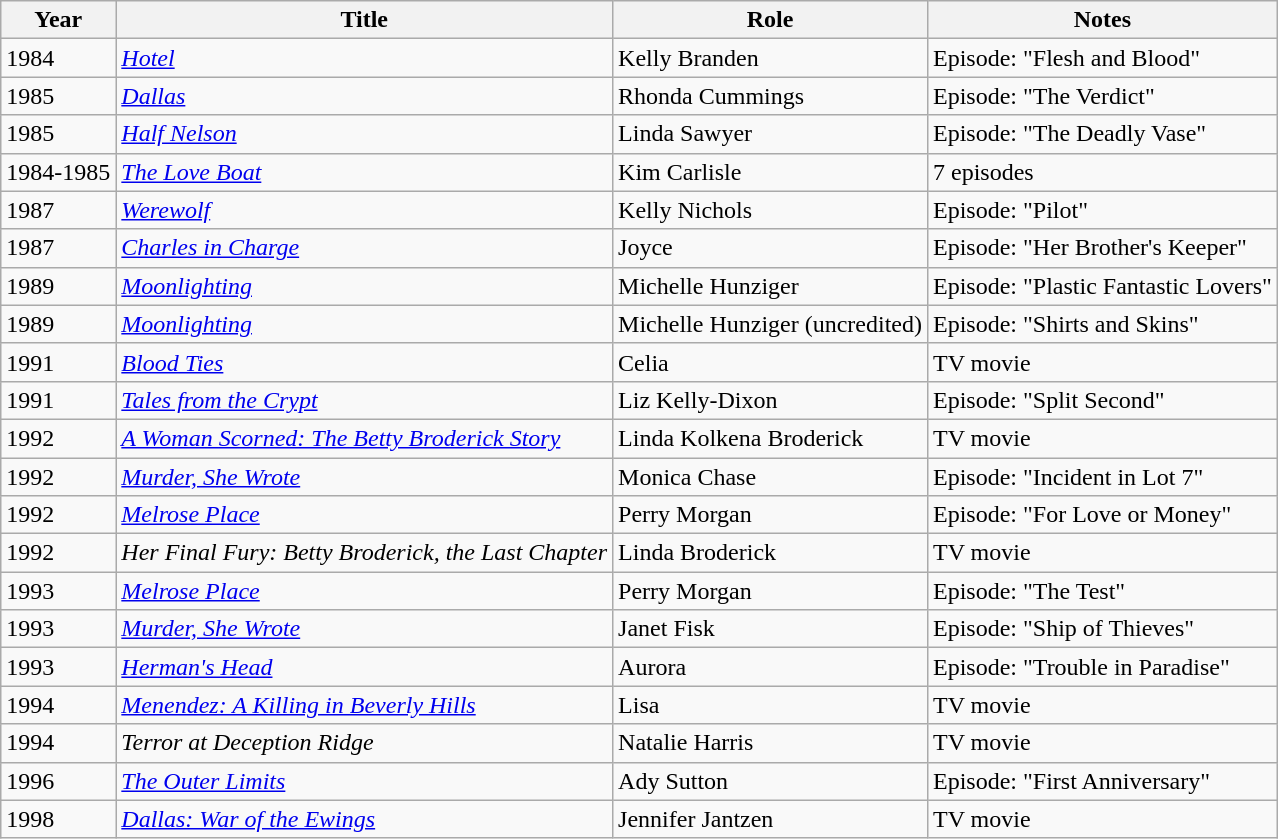<table class="wikitable sortable">
<tr>
<th>Year</th>
<th>Title</th>
<th>Role</th>
<th class="unsuitable">Notes</th>
</tr>
<tr>
<td>1984</td>
<td><em><a href='#'>Hotel</a></em></td>
<td>Kelly Branden</td>
<td>Episode: "Flesh and Blood"</td>
</tr>
<tr>
<td>1985</td>
<td><em><a href='#'>Dallas</a></em></td>
<td>Rhonda Cummings</td>
<td>Episode: "The Verdict"</td>
</tr>
<tr>
<td>1985</td>
<td><em><a href='#'>Half Nelson</a></em></td>
<td>Linda Sawyer</td>
<td>Episode: "The Deadly Vase"</td>
</tr>
<tr>
<td>1984-1985</td>
<td><em><a href='#'>The Love Boat</a></em></td>
<td>Kim Carlisle</td>
<td>7 episodes</td>
</tr>
<tr>
<td>1987</td>
<td><em><a href='#'>Werewolf</a></em></td>
<td>Kelly Nichols</td>
<td>Episode: "Pilot"</td>
</tr>
<tr>
<td>1987</td>
<td><em><a href='#'>Charles in Charge</a></em></td>
<td>Joyce</td>
<td>Episode: "Her Brother's Keeper"</td>
</tr>
<tr>
<td>1989</td>
<td><em><a href='#'>Moonlighting</a></em></td>
<td>Michelle Hunziger</td>
<td>Episode: "Plastic Fantastic Lovers"</td>
</tr>
<tr>
<td>1989</td>
<td><em><a href='#'>Moonlighting</a></em></td>
<td>Michelle Hunziger (uncredited)</td>
<td>Episode: "Shirts and Skins"</td>
</tr>
<tr>
<td>1991</td>
<td><em><a href='#'>Blood Ties</a></em></td>
<td>Celia</td>
<td>TV movie</td>
</tr>
<tr>
<td>1991</td>
<td><em><a href='#'>Tales from the Crypt</a></em></td>
<td>Liz Kelly-Dixon</td>
<td>Episode: "Split Second"</td>
</tr>
<tr>
<td>1992</td>
<td><em><a href='#'>A Woman Scorned: The Betty Broderick Story</a></em></td>
<td>Linda Kolkena Broderick</td>
<td>TV movie</td>
</tr>
<tr>
<td>1992</td>
<td><em><a href='#'>Murder, She Wrote</a></em></td>
<td>Monica Chase</td>
<td>Episode: "Incident in Lot 7"</td>
</tr>
<tr>
<td>1992</td>
<td><em><a href='#'>Melrose Place</a></em></td>
<td>Perry Morgan</td>
<td>Episode: "For Love or Money"</td>
</tr>
<tr>
<td>1992</td>
<td><em>Her Final Fury: Betty Broderick, the Last Chapter</em></td>
<td>Linda Broderick</td>
<td>TV movie</td>
</tr>
<tr>
<td>1993</td>
<td><em><a href='#'>Melrose Place</a></em></td>
<td>Perry Morgan</td>
<td>Episode: "The Test"</td>
</tr>
<tr>
<td>1993</td>
<td><em><a href='#'>Murder, She Wrote</a></em></td>
<td>Janet Fisk</td>
<td>Episode: "Ship of Thieves"</td>
</tr>
<tr>
<td>1993</td>
<td><em><a href='#'>Herman's Head</a></em></td>
<td>Aurora</td>
<td>Episode: "Trouble in Paradise"</td>
</tr>
<tr>
<td>1994</td>
<td><em><a href='#'>Menendez: A Killing in Beverly Hills</a></em></td>
<td>Lisa</td>
<td>TV movie</td>
</tr>
<tr>
<td>1994</td>
<td><em>Terror at Deception Ridge</em></td>
<td>Natalie Harris</td>
<td>TV movie</td>
</tr>
<tr>
<td>1996</td>
<td><em><a href='#'>The Outer Limits</a></em></td>
<td>Ady Sutton</td>
<td>Episode: "First Anniversary"</td>
</tr>
<tr>
<td>1998</td>
<td><em><a href='#'>Dallas: War of the Ewings</a></em></td>
<td>Jennifer Jantzen</td>
<td>TV movie</td>
</tr>
</table>
